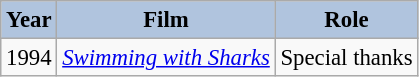<table class="wikitable" style="font-size:95%;">
<tr>
<th style="background:#B0C4DE;">Year</th>
<th style="background:#B0C4DE;">Film</th>
<th style="background:#B0C4DE;">Role</th>
</tr>
<tr>
<td>1994</td>
<td><em><a href='#'>Swimming with Sharks</a></em></td>
<td>Special thanks</td>
</tr>
</table>
